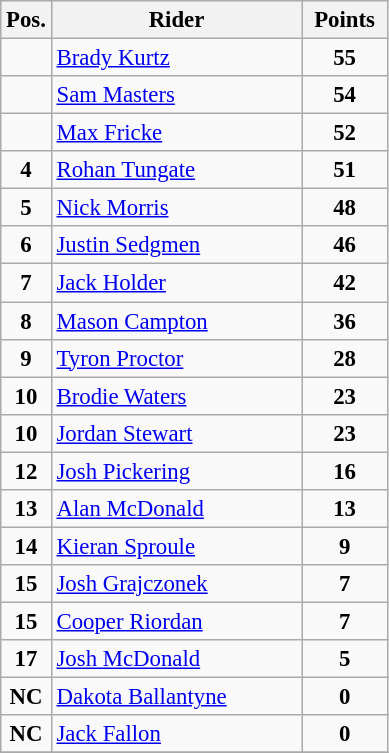<table class="wikitable" style="font-size: 95%">
<tr>
<th width=20px>Pos.</th>
<th width=160px>Rider</th>
<th width=50px>Points</th>
</tr>
<tr align="center" >
<td></td>
<td align="left"><a href='#'>Brady Kurtz</a></td>
<td><strong>55</strong></td>
</tr>
<tr align="center" >
<td></td>
<td align="left"><a href='#'>Sam Masters</a></td>
<td><strong>54</strong></td>
</tr>
<tr align="center" >
<td></td>
<td align="left"><a href='#'>Max Fricke</a></td>
<td><strong>52</strong></td>
</tr>
<tr align="center">
<td><strong>4</strong></td>
<td align="left"><a href='#'>Rohan Tungate</a></td>
<td><strong>51</strong></td>
</tr>
<tr align="center">
<td><strong>5</strong></td>
<td align="left"><a href='#'>Nick Morris</a></td>
<td><strong>48</strong></td>
</tr>
<tr align="center">
<td><strong>6</strong></td>
<td align="left"><a href='#'>Justin Sedgmen</a></td>
<td><strong>46</strong></td>
</tr>
<tr align="center">
<td><strong>7</strong></td>
<td align="left"><a href='#'>Jack Holder</a></td>
<td><strong>42</strong></td>
</tr>
<tr align="center">
<td><strong>8</strong></td>
<td align="left"><a href='#'>Mason Campton</a></td>
<td><strong>36</strong></td>
</tr>
<tr align="center">
<td><strong>9</strong></td>
<td align="left"><a href='#'>Tyron Proctor</a></td>
<td><strong>28</strong></td>
</tr>
<tr align="center">
<td><strong>10</strong></td>
<td align="left"><a href='#'>Brodie Waters</a></td>
<td><strong>23</strong></td>
</tr>
<tr align="center">
<td><strong>10</strong></td>
<td align="left"><a href='#'>Jordan Stewart</a></td>
<td><strong>23</strong></td>
</tr>
<tr align="center">
<td><strong>12</strong></td>
<td align="left"><a href='#'>Josh Pickering</a></td>
<td><strong>16</strong></td>
</tr>
<tr align="center">
<td><strong>13</strong></td>
<td align="left"><a href='#'>Alan McDonald</a></td>
<td><strong>13</strong></td>
</tr>
<tr align="center">
<td><strong>14</strong></td>
<td align="left"><a href='#'>Kieran Sproule</a></td>
<td><strong>9</strong></td>
</tr>
<tr align="center">
<td><strong>15</strong></td>
<td align="left"><a href='#'>Josh Grajczonek</a></td>
<td><strong>7</strong></td>
</tr>
<tr align="center">
<td><strong>15</strong></td>
<td align="left"><a href='#'>Cooper Riordan</a></td>
<td><strong>7</strong></td>
</tr>
<tr align="center">
<td><strong>17</strong></td>
<td align="left"><a href='#'>Josh McDonald</a></td>
<td><strong>5</strong></td>
</tr>
<tr align="center">
<td><strong>NC</strong></td>
<td align="left"><a href='#'>Dakota Ballantyne</a></td>
<td><strong>0</strong></td>
</tr>
<tr align="center">
<td><strong>NC</strong></td>
<td align="left"><a href='#'>Jack Fallon</a></td>
<td><strong>0</strong></td>
</tr>
<tr align="center">
</tr>
</table>
